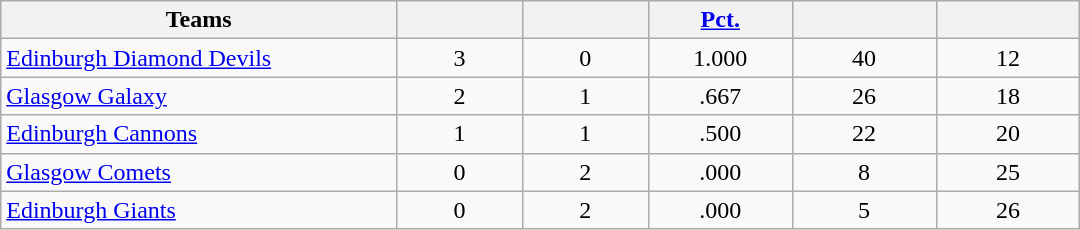<table class="wikitable sortable" width="57%" style="text-align:center;">
<tr>
<th width="22%">Teams</th>
<th width="7%"></th>
<th width="7%"></th>
<th width="8%"><a href='#'>Pct.</a></th>
<th width="8%"></th>
<th width="8%"></th>
</tr>
<tr>
<td align=left><a href='#'>Edinburgh Diamond Devils</a></td>
<td>3</td>
<td>0</td>
<td>1.000</td>
<td>40</td>
<td>12</td>
</tr>
<tr>
<td align=left><a href='#'>Glasgow Galaxy</a></td>
<td>2</td>
<td>1</td>
<td>.667</td>
<td>26</td>
<td>18</td>
</tr>
<tr>
<td align=left><a href='#'>Edinburgh Cannons</a></td>
<td>1</td>
<td>1</td>
<td>.500</td>
<td>22</td>
<td>20</td>
</tr>
<tr>
<td align=left><a href='#'>Glasgow Comets</a></td>
<td>0</td>
<td>2</td>
<td>.000</td>
<td>8</td>
<td>25</td>
</tr>
<tr>
<td align=left><a href='#'>Edinburgh Giants</a></td>
<td>0</td>
<td>2</td>
<td>.000</td>
<td>5</td>
<td>26</td>
</tr>
</table>
